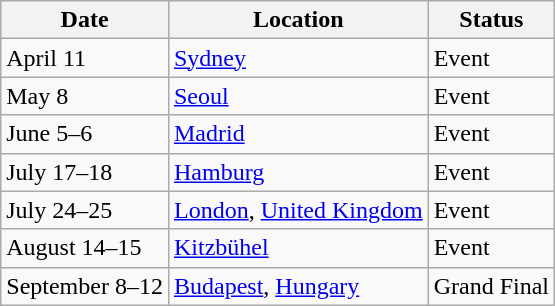<table class="wikitable">
<tr>
<th>Date</th>
<th>Location</th>
<th>Status</th>
</tr>
<tr>
<td>April 11</td>
<td> <a href='#'>Sydney</a></td>
<td>Event</td>
</tr>
<tr>
<td>May 8</td>
<td> <a href='#'>Seoul</a></td>
<td>Event</td>
</tr>
<tr>
<td>June 5–6</td>
<td> <a href='#'>Madrid</a></td>
<td>Event</td>
</tr>
<tr>
<td>July 17–18</td>
<td> <a href='#'>Hamburg</a></td>
<td>Event</td>
</tr>
<tr>
<td>July 24–25</td>
<td> <a href='#'>London</a>, <a href='#'>United Kingdom</a></td>
<td>Event</td>
</tr>
<tr>
<td>August 14–15</td>
<td> <a href='#'>Kitzbühel</a></td>
<td>Event</td>
</tr>
<tr>
<td>September 8–12</td>
<td> <a href='#'>Budapest</a>, <a href='#'>Hungary</a></td>
<td>Grand Final</td>
</tr>
</table>
